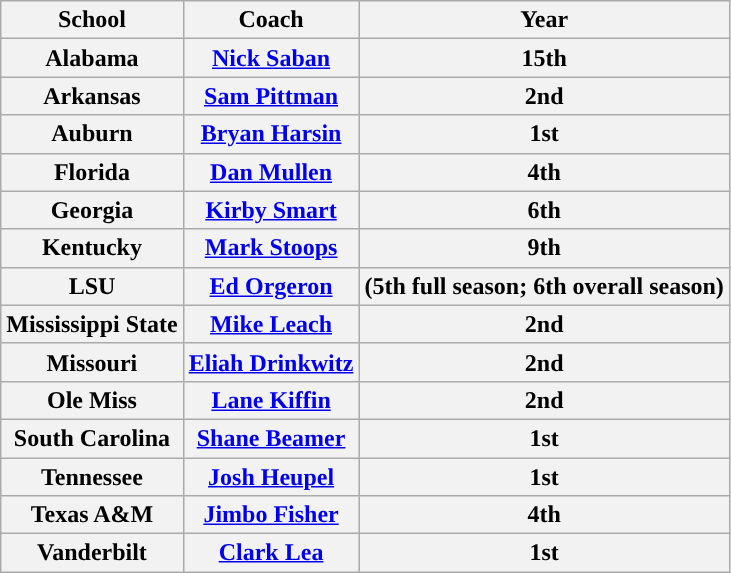<table class="wikitable" style="font–size:90%; text-align:center">
<tr>
<th>School</th>
<th>Coach</th>
<th>Year</th>
</tr>
<tr>
<th>Alabama</th>
<th><a href='#'>Nick Saban</a></th>
<th>15th</th>
</tr>
<tr>
<th>Arkansas</th>
<th><a href='#'>Sam Pittman</a></th>
<th>2nd</th>
</tr>
<tr>
<th>Auburn</th>
<th><a href='#'>Bryan Harsin</a></th>
<th>1st</th>
</tr>
<tr>
<th>Florida</th>
<th><a href='#'>Dan Mullen</a></th>
<th>4th</th>
</tr>
<tr>
<th>Georgia</th>
<th><a href='#'>Kirby Smart</a></th>
<th>6th</th>
</tr>
<tr>
<th>Kentucky</th>
<th><a href='#'>Mark Stoops</a></th>
<th>9th</th>
</tr>
<tr>
<th>LSU</th>
<th><a href='#'>Ed Orgeron</a></th>
<th>(5th full season; 6th overall season)</th>
</tr>
<tr>
<th>Mississippi State</th>
<th><a href='#'>Mike Leach</a></th>
<th>2nd</th>
</tr>
<tr>
<th>Missouri</th>
<th><a href='#'>Eliah Drinkwitz</a></th>
<th>2nd</th>
</tr>
<tr>
<th>Ole Miss</th>
<th><a href='#'>Lane Kiffin</a></th>
<th>2nd</th>
</tr>
<tr>
<th>South Carolina</th>
<th><a href='#'>Shane Beamer</a></th>
<th>1st</th>
</tr>
<tr>
<th>Tennessee</th>
<th><a href='#'>Josh Heupel</a></th>
<th>1st</th>
</tr>
<tr>
<th>Texas A&M</th>
<th><a href='#'>Jimbo Fisher</a></th>
<th>4th</th>
</tr>
<tr>
<th>Vanderbilt</th>
<th><a href='#'>Clark Lea</a></th>
<th>1st</th>
</tr>
</table>
